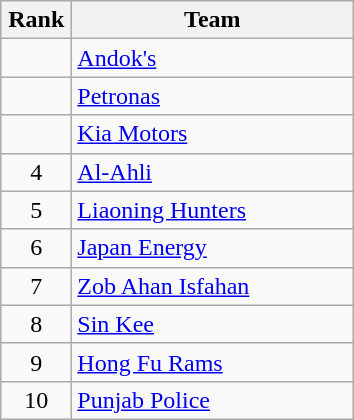<table class="wikitable" style="text-align: center;">
<tr>
<th width=40>Rank</th>
<th width=180>Team</th>
</tr>
<tr>
<td></td>
<td align=left> <a href='#'>Andok's</a></td>
</tr>
<tr>
<td></td>
<td align=left> <a href='#'>Petronas</a></td>
</tr>
<tr>
<td></td>
<td align=left> <a href='#'>Kia Motors</a></td>
</tr>
<tr>
<td>4</td>
<td align=left> <a href='#'>Al-Ahli</a></td>
</tr>
<tr>
<td>5</td>
<td align=left> <a href='#'>Liaoning Hunters</a></td>
</tr>
<tr>
<td>6</td>
<td align=left> <a href='#'>Japan Energy</a></td>
</tr>
<tr>
<td>7</td>
<td align=left> <a href='#'>Zob Ahan Isfahan</a></td>
</tr>
<tr>
<td>8</td>
<td align=left> <a href='#'>Sin Kee</a></td>
</tr>
<tr>
<td>9</td>
<td align=left> <a href='#'>Hong Fu Rams</a></td>
</tr>
<tr>
<td>10</td>
<td align=left> <a href='#'>Punjab Police</a></td>
</tr>
</table>
